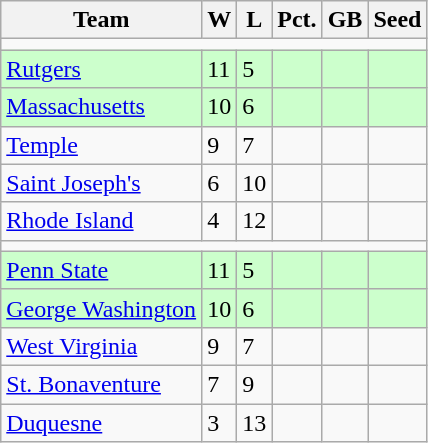<table class=wikitable>
<tr>
<th>Team</th>
<th>W</th>
<th>L</th>
<th>Pct.</th>
<th>GB</th>
<th>Seed</th>
</tr>
<tr>
<td colspan=6></td>
</tr>
<tr bgcolor=#ccffcc>
<td><a href='#'>Rutgers</a></td>
<td>11</td>
<td>5</td>
<td></td>
<td></td>
<td></td>
</tr>
<tr bgcolor=#ccffcc>
<td><a href='#'>Massachusetts</a></td>
<td>10</td>
<td>6</td>
<td></td>
<td></td>
<td></td>
</tr>
<tr>
<td><a href='#'>Temple</a></td>
<td>9</td>
<td>7</td>
<td></td>
<td></td>
<td></td>
</tr>
<tr>
<td><a href='#'>Saint Joseph's</a></td>
<td>6</td>
<td>10</td>
<td></td>
<td></td>
<td></td>
</tr>
<tr>
<td><a href='#'>Rhode Island</a></td>
<td>4</td>
<td>12</td>
<td></td>
<td></td>
<td></td>
</tr>
<tr>
<td colspan=6></td>
</tr>
<tr bgcolor=#ccffcc>
<td><a href='#'>Penn State</a></td>
<td>11</td>
<td>5</td>
<td></td>
<td></td>
<td></td>
</tr>
<tr bgcolor=#ccffcc>
<td><a href='#'>George Washington</a></td>
<td>10</td>
<td>6</td>
<td></td>
<td></td>
<td></td>
</tr>
<tr>
<td><a href='#'>West Virginia</a></td>
<td>9</td>
<td>7</td>
<td></td>
<td></td>
<td></td>
</tr>
<tr>
<td><a href='#'>St. Bonaventure</a></td>
<td>7</td>
<td>9</td>
<td></td>
<td></td>
<td></td>
</tr>
<tr>
<td><a href='#'>Duquesne</a></td>
<td>3</td>
<td>13</td>
<td></td>
<td></td>
<td></td>
</tr>
</table>
